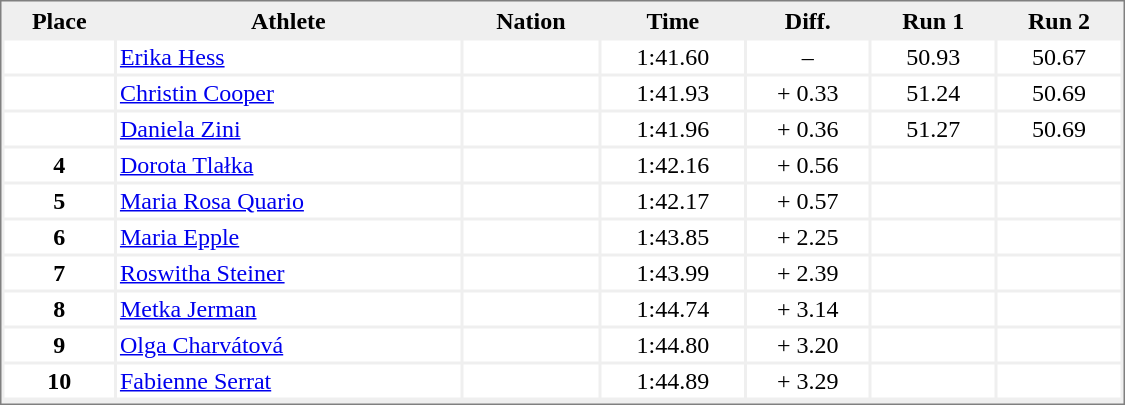<table style="border-style:solid;border-width:1px;border-color:#808080;background-color:#EFEFEF" cellspacing="2" cellpadding="2" width="750px">
<tr bgcolor="#EFEFEF">
<th>Place</th>
<th>Athlete</th>
<th>Nation</th>
<th>Time</th>
<th>Diff.</th>
<th>Run 1</th>
<th>Run 2</th>
</tr>
<tr align="center" valign="top" bgcolor="#FFFFFF">
<th></th>
<td align="left"><a href='#'>Erika Hess</a></td>
<td align="left"></td>
<td>1:41.60</td>
<td>–</td>
<td>50.93</td>
<td>50.67</td>
</tr>
<tr align="center" valign="top" bgcolor="#FFFFFF">
<th></th>
<td align="left"><a href='#'>Christin Cooper</a></td>
<td align="left"></td>
<td>1:41.93</td>
<td>+ 0.33</td>
<td>51.24</td>
<td>50.69</td>
</tr>
<tr align="center" valign="top" bgcolor="#FFFFFF">
<th></th>
<td align="left"><a href='#'>Daniela Zini</a></td>
<td align="left"></td>
<td>1:41.96</td>
<td>+ 0.36</td>
<td>51.27</td>
<td>50.69</td>
</tr>
<tr align="center" valign="top" bgcolor="#FFFFFF">
<th>4</th>
<td align="left"><a href='#'>Dorota Tlałka</a></td>
<td align="left"></td>
<td>1:42.16</td>
<td>+ 0.56</td>
<td></td>
<td></td>
</tr>
<tr align="center" valign="top" bgcolor="#FFFFFF">
<th>5</th>
<td align="left"><a href='#'>Maria Rosa Quario</a></td>
<td align="left"></td>
<td>1:42.17</td>
<td>+ 0.57</td>
<td></td>
<td></td>
</tr>
<tr align="center" valign="top" bgcolor="#FFFFFF">
<th>6</th>
<td align="left"><a href='#'>Maria Epple</a></td>
<td align="left"></td>
<td>1:43.85</td>
<td>+ 2.25</td>
<td></td>
<td></td>
</tr>
<tr align="center" valign="top" bgcolor="#FFFFFF">
<th>7</th>
<td align="left"><a href='#'>Roswitha Steiner</a></td>
<td align="left"></td>
<td>1:43.99</td>
<td>+ 2.39</td>
<td></td>
<td></td>
</tr>
<tr align="center" valign="top" bgcolor="#FFFFFF">
<th>8</th>
<td align="left"><a href='#'>Metka Jerman</a></td>
<td align="left"></td>
<td>1:44.74</td>
<td>+ 3.14</td>
<td></td>
<td></td>
</tr>
<tr align="center" valign="top" bgcolor="#FFFFFF">
<th>9</th>
<td align="left"><a href='#'>Olga Charvátová</a></td>
<td align="left"></td>
<td>1:44.80</td>
<td>+ 3.20</td>
<td></td>
<td></td>
</tr>
<tr align="center" valign="top" bgcolor="#FFFFFF">
<th>10</th>
<td align="left"><a href='#'>Fabienne Serrat</a></td>
<td align="left"></td>
<td>1:44.89</td>
<td>+ 3.29</td>
<td></td>
<td></td>
</tr>
<tr align="center" valign="top" bgcolor="#FFFFFF">
</tr>
</table>
